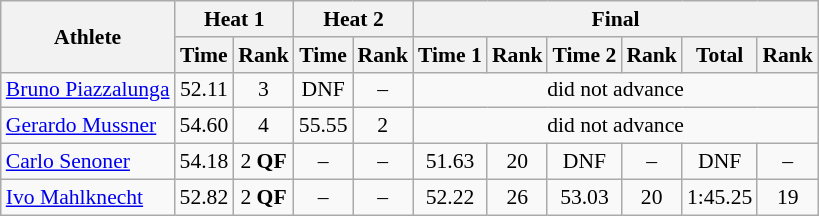<table class="wikitable" style="font-size:90%">
<tr>
<th rowspan="2">Athlete</th>
<th colspan="2">Heat 1</th>
<th colspan="2">Heat 2</th>
<th colspan="6">Final</th>
</tr>
<tr>
<th>Time</th>
<th>Rank</th>
<th>Time</th>
<th>Rank</th>
<th>Time 1</th>
<th>Rank</th>
<th>Time 2</th>
<th>Rank</th>
<th>Total</th>
<th>Rank</th>
</tr>
<tr>
<td><a href='#'>Bruno Piazzalunga</a></td>
<td align="center">52.11</td>
<td align="center">3</td>
<td align="center">DNF</td>
<td align="center">–</td>
<td colspan="6" align="center">did not advance</td>
</tr>
<tr>
<td><a href='#'>Gerardo Mussner</a></td>
<td align="center">54.60</td>
<td align="center">4</td>
<td align="center">55.55</td>
<td align="center">2</td>
<td colspan="6" align="center">did not advance</td>
</tr>
<tr>
<td><a href='#'>Carlo Senoner</a></td>
<td align="center">54.18</td>
<td align="center">2 <strong>QF</strong></td>
<td align="center">–</td>
<td align="center">–</td>
<td align="center">51.63</td>
<td align="center">20</td>
<td align="center">DNF</td>
<td align="center">–</td>
<td align="center">DNF</td>
<td align="center">–</td>
</tr>
<tr>
<td><a href='#'>Ivo Mahlknecht</a></td>
<td align="center">52.82</td>
<td align="center">2 <strong>QF</strong></td>
<td align="center">–</td>
<td align="center">–</td>
<td align="center">52.22</td>
<td align="center">26</td>
<td align="center">53.03</td>
<td align="center">20</td>
<td align="center">1:45.25</td>
<td align="center">19</td>
</tr>
</table>
